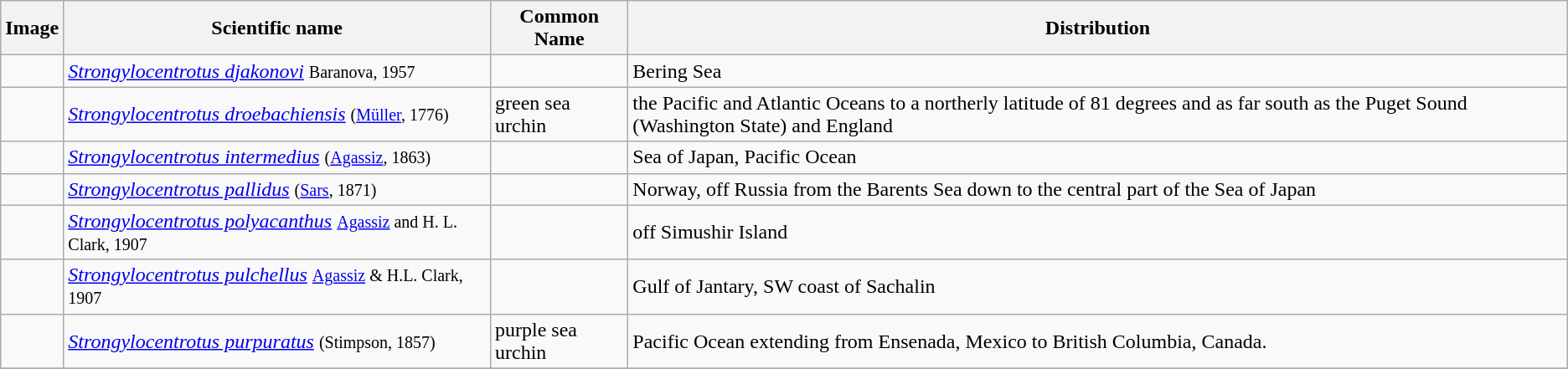<table class="wikitable">
<tr>
<th>Image</th>
<th>Scientific name</th>
<th>Common Name</th>
<th>Distribution</th>
</tr>
<tr>
<td></td>
<td><em><a href='#'>Strongylocentrotus djakonovi</a></em> <small>Baranova, 1957</small></td>
<td></td>
<td>Bering Sea</td>
</tr>
<tr>
<td></td>
<td><em><a href='#'>Strongylocentrotus droebachiensis</a></em> <small>(<a href='#'>Müller</a>, 1776)</small></td>
<td>green sea urchin</td>
<td>the Pacific and Atlantic Oceans to a northerly latitude of 81 degrees and as far south as the Puget Sound (Washington State) and England</td>
</tr>
<tr>
<td></td>
<td><em><a href='#'>Strongylocentrotus intermedius</a></em> <small>(<a href='#'>Agassiz</a>, 1863)</small></td>
<td></td>
<td>Sea of Japan, Pacific Ocean</td>
</tr>
<tr>
<td></td>
<td><em><a href='#'>Strongylocentrotus pallidus</a></em> <small>(<a href='#'>Sars</a>, 1871)</small></td>
<td></td>
<td>Norway, off Russia from the Barents Sea down to the central part of the Sea of Japan</td>
</tr>
<tr>
<td></td>
<td><em><a href='#'>Strongylocentrotus polyacanthus</a></em> <small><a href='#'>Agassiz</a> and H. L. Clark, 1907</small></td>
<td></td>
<td>off Simushir Island</td>
</tr>
<tr>
<td></td>
<td><em><a href='#'>Strongylocentrotus pulchellus</a></em> <small><a href='#'>Agassiz</a> & H.L. Clark, 1907</small></td>
<td></td>
<td>Gulf of Jantary, SW coast of Sachalin</td>
</tr>
<tr>
<td></td>
<td><em><a href='#'>Strongylocentrotus purpuratus</a></em> <small>(Stimpson, 1857)</small></td>
<td>purple sea urchin</td>
<td>Pacific Ocean extending from Ensenada, Mexico to British Columbia, Canada.</td>
</tr>
<tr>
</tr>
</table>
